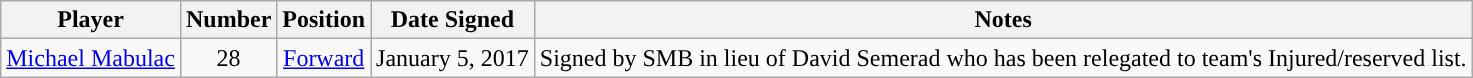<table class="wikitable sortable sortable">
<tr>
<th>Player</th>
<th>Number</th>
<th>Position</th>
<th>Date Signed</th>
<th>Notes</th>
</tr>
<tr style="text-align: center">
<td><a href='#'>Michael Mabulac</a></td>
<td>28</td>
<td><a href='#'>Forward</a></td>
<td>January 5, 2017</td>
<td>Signed by SMB in lieu of David Semerad who has been relegated to team's Injured/reserved list.</td>
</tr>
</table>
